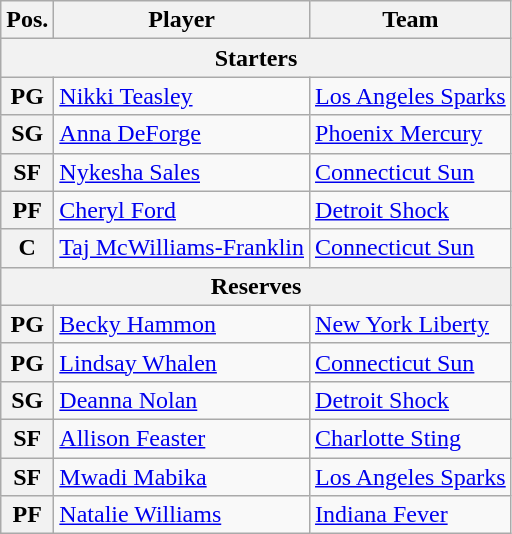<table class="wikitable">
<tr>
<th>Pos.</th>
<th>Player</th>
<th>Team</th>
</tr>
<tr>
<th colspan="5">Starters</th>
</tr>
<tr>
<th>PG</th>
<td> <a href='#'>Nikki Teasley</a></td>
<td><a href='#'>Los Angeles Sparks</a></td>
</tr>
<tr>
<th>SG</th>
<td> <a href='#'>Anna DeForge</a></td>
<td><a href='#'>Phoenix Mercury</a></td>
</tr>
<tr>
<th>SF</th>
<td> <a href='#'>Nykesha Sales</a></td>
<td><a href='#'>Connecticut Sun</a></td>
</tr>
<tr>
<th>PF</th>
<td> <a href='#'>Cheryl Ford</a></td>
<td><a href='#'>Detroit Shock</a></td>
</tr>
<tr>
<th>C</th>
<td> <a href='#'>Taj McWilliams-Franklin</a></td>
<td><a href='#'>Connecticut Sun</a></td>
</tr>
<tr>
<th colspan="5">Reserves</th>
</tr>
<tr>
<th>PG</th>
<td> <a href='#'>Becky Hammon</a></td>
<td><a href='#'>New York Liberty</a></td>
</tr>
<tr>
<th>PG</th>
<td> <a href='#'>Lindsay Whalen</a></td>
<td><a href='#'>Connecticut Sun</a></td>
</tr>
<tr>
<th>SG</th>
<td> <a href='#'>Deanna Nolan</a></td>
<td><a href='#'>Detroit Shock</a></td>
</tr>
<tr>
<th>SF</th>
<td> <a href='#'>Allison Feaster</a></td>
<td><a href='#'>Charlotte Sting</a></td>
</tr>
<tr>
<th>SF</th>
<td> <a href='#'>Mwadi Mabika</a></td>
<td><a href='#'>Los Angeles Sparks</a></td>
</tr>
<tr>
<th>PF</th>
<td> <a href='#'>Natalie Williams</a></td>
<td><a href='#'>Indiana Fever</a></td>
</tr>
</table>
